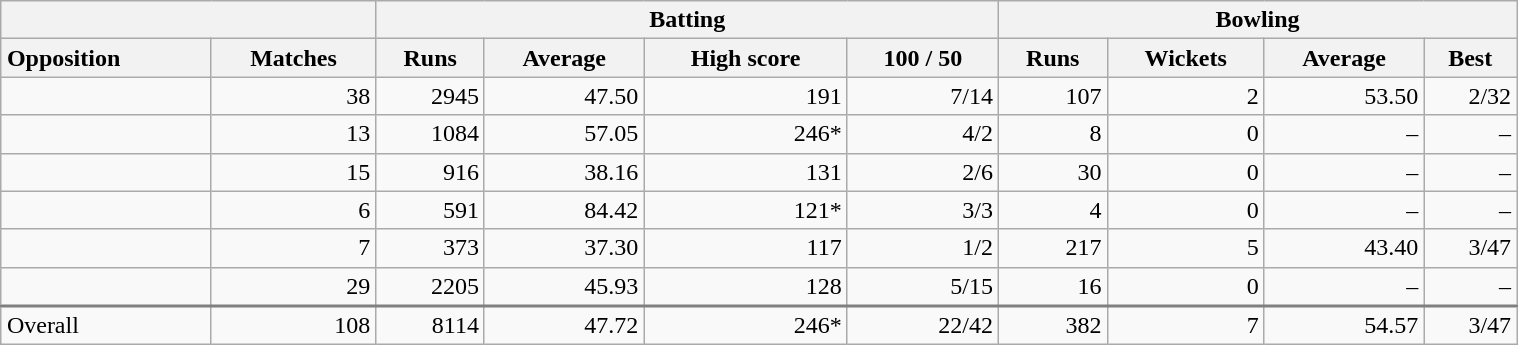<table class="wikitable"  style="margin:1em auto 1em auto; width:80%;">
<tr>
<th scope="colgroup" colspan=2> </th>
<th scope="colgroup" colspan=4>Batting</th>
<th scope="colgroup" colspan=4>Bowling</th>
</tr>
<tr>
<th scope="col" style="text-align:left; ">Opposition</th>
<th scope="col">Matches</th>
<th scope="col">Runs</th>
<th scope="col">Average</th>
<th scope="col">High score</th>
<th scope="col">100 / 50</th>
<th scope="col">Runs</th>
<th scope="col">Wickets</th>
<th scope="col">Average</th>
<th scope="col">Best</th>
</tr>
<tr style="text-align: right; ">
<td style="text-align:left; "></td>
<td>38</td>
<td>2945</td>
<td>47.50</td>
<td>191</td>
<td>7/14</td>
<td>107</td>
<td>2</td>
<td>53.50</td>
<td>2/32</td>
</tr>
<tr style="text-align: right; ">
<td style="text-align:left; "></td>
<td>13</td>
<td>1084</td>
<td>57.05</td>
<td>246*</td>
<td>4/2</td>
<td>8</td>
<td>0</td>
<td>–</td>
<td>–</td>
</tr>
<tr style="text-align: right; ">
<td style="text-align:left; "></td>
<td>15</td>
<td>916</td>
<td>38.16</td>
<td>131</td>
<td>2/6</td>
<td>30</td>
<td>0</td>
<td>–</td>
<td>–</td>
</tr>
<tr style="text-align: right; ">
<td style="text-align:left; "></td>
<td>6</td>
<td>591</td>
<td>84.42</td>
<td>121*</td>
<td>3/3</td>
<td>4</td>
<td>0</td>
<td>–</td>
<td>–</td>
</tr>
<tr style="text-align: right; ">
<td style="text-align:left; "></td>
<td>7</td>
<td>373</td>
<td>37.30</td>
<td>117</td>
<td>1/2</td>
<td>217</td>
<td>5</td>
<td>43.40</td>
<td>3/47</td>
</tr>
<tr style="text-align: right; ">
<td style="text-align:left; "></td>
<td>29</td>
<td>2205</td>
<td>45.93</td>
<td>128</td>
<td>5/15</td>
<td>16</td>
<td>0</td>
<td>–</td>
<td>–</td>
</tr>
<tr style="text-align: right; border-top: solid 2px gray; ">
<td style="text-align:left; ">Overall</td>
<td>108</td>
<td>8114</td>
<td>47.72</td>
<td>246*</td>
<td>22/42</td>
<td>382</td>
<td>7</td>
<td>54.57</td>
<td>3/47</td>
</tr>
</table>
